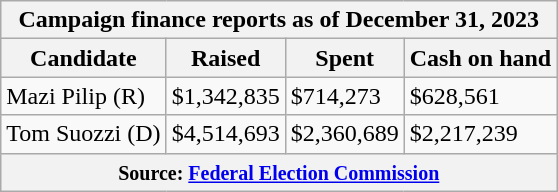<table class="wikitable sortable">
<tr>
<th colspan=4>Campaign finance reports as of December 31, 2023</th>
</tr>
<tr style="text-align:center;">
<th>Candidate</th>
<th>Raised</th>
<th>Spent</th>
<th>Cash on hand</th>
</tr>
<tr>
<td>Mazi Pilip (R)</td>
<td>$1,342,835</td>
<td>$714,273</td>
<td>$628,561</td>
</tr>
<tr>
<td>Tom Suozzi (D)</td>
<td>$4,514,693</td>
<td>$2,360,689</td>
<td>$2,217,239</td>
</tr>
<tr>
<th colspan="4"><small>Source: <a href='#'>Federal Election Commission</a></small></th>
</tr>
</table>
